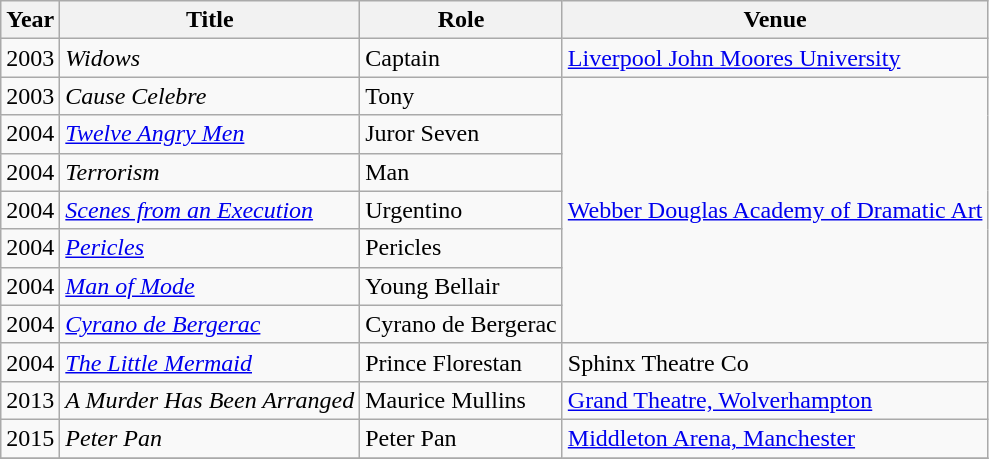<table class="wikitable sortable">
<tr>
<th>Year</th>
<th>Title</th>
<th>Role</th>
<th>Venue</th>
</tr>
<tr>
<td>2003</td>
<td><em>Widows</em></td>
<td>Captain</td>
<td><a href='#'>Liverpool John Moores University</a></td>
</tr>
<tr>
<td>2003</td>
<td><em>Cause Celebre</em></td>
<td>Tony</td>
<td rowspan=7><a href='#'>Webber Douglas Academy of Dramatic Art</a></td>
</tr>
<tr>
<td>2004</td>
<td><em><a href='#'>Twelve Angry Men</a></em></td>
<td>Juror Seven</td>
</tr>
<tr>
<td>2004</td>
<td><em>Terrorism</em></td>
<td>Man</td>
</tr>
<tr>
<td>2004</td>
<td><em><a href='#'>Scenes from an Execution</a></em></td>
<td>Urgentino</td>
</tr>
<tr>
<td>2004</td>
<td><em><a href='#'>Pericles</a></em></td>
<td>Pericles</td>
</tr>
<tr>
<td>2004</td>
<td><em><a href='#'>Man of Mode</a></em></td>
<td>Young Bellair</td>
</tr>
<tr>
<td>2004</td>
<td><em><a href='#'>Cyrano de Bergerac</a></em></td>
<td>Cyrano de Bergerac</td>
</tr>
<tr>
<td>2004</td>
<td><em><a href='#'>The Little Mermaid</a></em></td>
<td>Prince Florestan</td>
<td>Sphinx Theatre Co</td>
</tr>
<tr>
<td>2013</td>
<td><em>A Murder Has Been Arranged</em></td>
<td>Maurice Mullins</td>
<td><a href='#'>Grand Theatre, Wolverhampton</a></td>
</tr>
<tr>
<td>2015</td>
<td><em>Peter Pan</em></td>
<td>Peter Pan</td>
<td><a href='#'>Middleton Arena, Manchester</a></td>
</tr>
<tr>
</tr>
</table>
